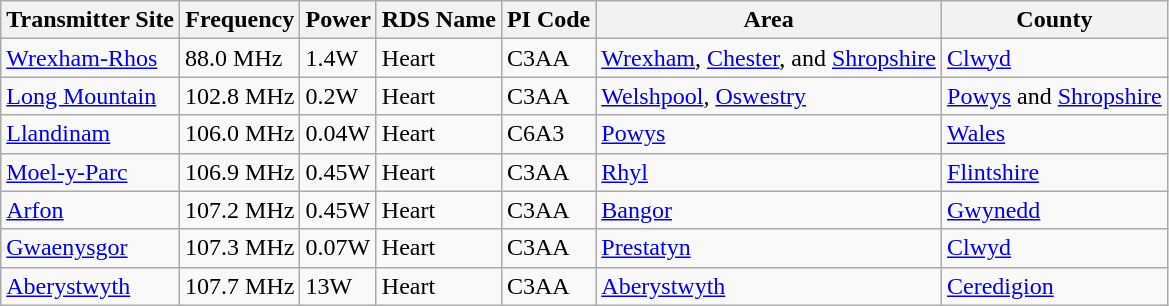<table class="wikitable">
<tr>
<th>Transmitter Site</th>
<th>Frequency</th>
<th>Power</th>
<th>RDS Name</th>
<th>PI Code</th>
<th>Area</th>
<th>County</th>
</tr>
<tr>
<td><a href='#'>Wrexham-Rhos</a></td>
<td>88.0 MHz</td>
<td>1.4W</td>
<td>Heart</td>
<td>C3AA</td>
<td><a href='#'>Wrexham</a>, <a href='#'>Chester</a>, and <a href='#'>Shropshire</a></td>
<td><a href='#'>Clwyd</a></td>
</tr>
<tr>
<td><a href='#'>Long Mountain</a></td>
<td>102.8 MHz</td>
<td>0.2W</td>
<td>Heart</td>
<td>C3AA</td>
<td><a href='#'>Welshpool</a>, <a href='#'>Oswestry</a></td>
<td><a href='#'>Powys</a> and <a href='#'>Shropshire</a></td>
</tr>
<tr>
<td><a href='#'>Llandinam</a></td>
<td>106.0 MHz</td>
<td>0.04W</td>
<td>Heart</td>
<td>C6A3</td>
<td><a href='#'>Powys</a></td>
<td><a href='#'>Wales</a></td>
</tr>
<tr>
<td><a href='#'>Moel-y-Parc</a></td>
<td>106.9 MHz</td>
<td>0.45W</td>
<td>Heart</td>
<td>C3AA</td>
<td><a href='#'>Rhyl</a></td>
<td><a href='#'>Flintshire</a></td>
</tr>
<tr>
<td><a href='#'>Arfon</a></td>
<td>107.2 MHz</td>
<td>0.45W</td>
<td>Heart</td>
<td>C3AA</td>
<td><a href='#'>Bangor</a></td>
<td><a href='#'>Gwynedd</a></td>
</tr>
<tr>
<td><a href='#'>Gwaenysgor</a></td>
<td>107.3 MHz</td>
<td>0.07W</td>
<td>Heart</td>
<td>C3AA</td>
<td><a href='#'>Prestatyn</a></td>
<td><a href='#'>Clwyd</a></td>
</tr>
<tr>
<td><a href='#'>Aberystwyth</a></td>
<td>107.7 MHz</td>
<td>13W</td>
<td>Heart</td>
<td>C3AA</td>
<td><a href='#'>Aberystwyth</a></td>
<td><a href='#'>Ceredigion</a></td>
</tr>
</table>
